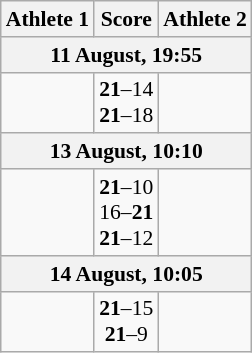<table class="wikitable" style="text-align: center; font-size:90% ">
<tr>
<th align="right">Athlete 1</th>
<th>Score</th>
<th align="left">Athlete 2</th>
</tr>
<tr>
<th colspan=3>11 August, 19:55</th>
</tr>
<tr>
<td align=right><strong></strong></td>
<td align=center><strong>21</strong>–14<br><strong>21</strong>–18</td>
<td align=left></td>
</tr>
<tr>
<th colspan=3>13 August, 10:10</th>
</tr>
<tr>
<td align=right><strong></strong></td>
<td align=center><strong>21</strong>–10<br>16–<strong>21</strong><br><strong>21</strong>–12</td>
<td align=left></td>
</tr>
<tr>
<th colspan=3>14 August, 10:05</th>
</tr>
<tr>
<td align=right><strong></strong></td>
<td align=center><strong>21</strong>–15<br><strong>21</strong>–9</td>
<td align=left></td>
</tr>
</table>
